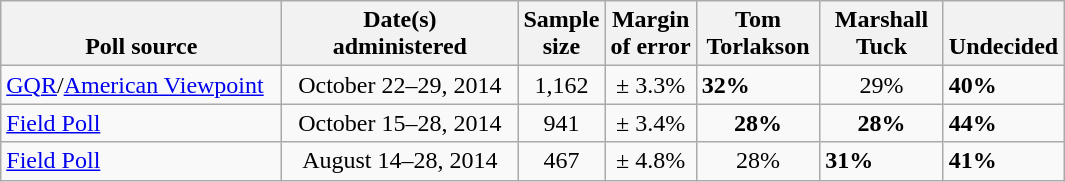<table class="wikitable">
<tr valign= bottom>
<th style="width:180px;">Poll source</th>
<th style="width:150px;">Date(s)<br>administered</th>
<th>Sample<br>size</th>
<th>Margin<br>of error</th>
<th style="width:75px;">Tom<br>Torlakson</th>
<th style="width:75px;">Marshall<br>Tuck</th>
<th>Undecided</th>
</tr>
<tr>
<td><a href='#'>GQR</a>/<a href='#'>American Viewpoint</a></td>
<td align=center>October 22–29, 2014</td>
<td align=center>1,162</td>
<td align=center>± 3.3%</td>
<td><strong>32%</strong></td>
<td align=center>29%</td>
<td><strong>40%</strong></td>
</tr>
<tr>
<td><a href='#'>Field Poll</a></td>
<td align=center>October 15–28, 2014</td>
<td align=center>941</td>
<td align=center>± 3.4%</td>
<td align=center><strong>28%</strong></td>
<td align=center><strong>28%</strong></td>
<td><strong>44%</strong></td>
</tr>
<tr>
<td><a href='#'>Field Poll</a></td>
<td align=center>August 14–28, 2014</td>
<td align=center>467</td>
<td align=center>± 4.8%</td>
<td align=center>28%</td>
<td><strong>31%</strong></td>
<td><strong>41%</strong></td>
</tr>
</table>
